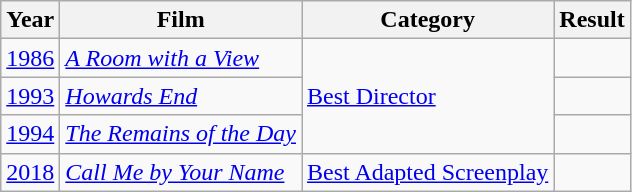<table class="wikitable plainrowheaders sortable">
<tr>
<th>Year</th>
<th>Film</th>
<th>Category</th>
<th>Result</th>
</tr>
<tr>
<td><a href='#'>1986</a></td>
<td><a href='#'><em>A Room with a View</em></a></td>
<td rowspan="3"><a href='#'>Best Director</a></td>
<td></td>
</tr>
<tr>
<td><a href='#'>1993</a></td>
<td><a href='#'><em>Howards End</em></a></td>
<td></td>
</tr>
<tr>
<td><a href='#'>1994</a></td>
<td><a href='#'><em>The Remains of the Day</em></a></td>
<td></td>
</tr>
<tr>
<td><a href='#'>2018</a></td>
<td><a href='#'><em>Call Me by Your Name</em></a></td>
<td><a href='#'>Best Adapted Screenplay</a></td>
<td></td>
</tr>
</table>
